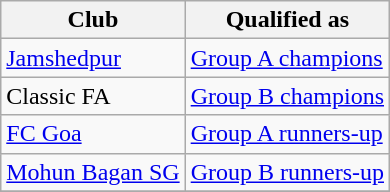<table class=wikitable>
<tr>
<th>Club</th>
<th>Qualified as</th>
</tr>
<tr>
<td><a href='#'>Jamshedpur</a></td>
<td><a href='#'>Group A champions</a></td>
</tr>
<tr>
<td>Classic FA</td>
<td><a href='#'>Group B champions</a></td>
</tr>
<tr>
<td><a href='#'>FC Goa</a></td>
<td><a href='#'>Group A runners-up</a></td>
</tr>
<tr>
<td><a href='#'>Mohun Bagan SG</a></td>
<td><a href='#'>Group B runners-up</a></td>
</tr>
<tr>
</tr>
</table>
